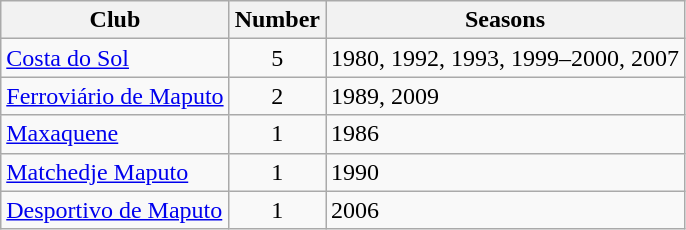<table class="wikitable sortable">
<tr>
<th>Club</th>
<th>Number</th>
<th>Seasons</th>
</tr>
<tr>
<td><a href='#'>Costa do Sol</a></td>
<td style="text-align:center">5</td>
<td>1980, 1992, 1993, 1999–2000, 2007</td>
</tr>
<tr>
<td><a href='#'>Ferroviário de Maputo</a></td>
<td style="text-align:center">2</td>
<td>1989, 2009</td>
</tr>
<tr>
<td><a href='#'>Maxaquene</a></td>
<td style="text-align:center">1</td>
<td>1986</td>
</tr>
<tr>
<td><a href='#'>Matchedje Maputo</a></td>
<td style="text-align:center">1</td>
<td>1990</td>
</tr>
<tr>
<td><a href='#'>Desportivo de Maputo</a></td>
<td style="text-align:center">1</td>
<td>2006</td>
</tr>
</table>
